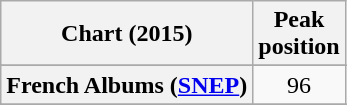<table class="wikitable sortable plainrowheaders" style="text-align:center">
<tr>
<th scope="col">Chart (2015)</th>
<th scope="col">Peak<br>position</th>
</tr>
<tr>
</tr>
<tr>
</tr>
<tr>
</tr>
<tr>
</tr>
<tr>
<th scope="row">French Albums (<a href='#'>SNEP</a>)</th>
<td>96</td>
</tr>
<tr>
</tr>
<tr>
</tr>
<tr>
</tr>
<tr>
</tr>
<tr>
</tr>
<tr>
</tr>
<tr>
</tr>
<tr>
</tr>
<tr>
</tr>
</table>
